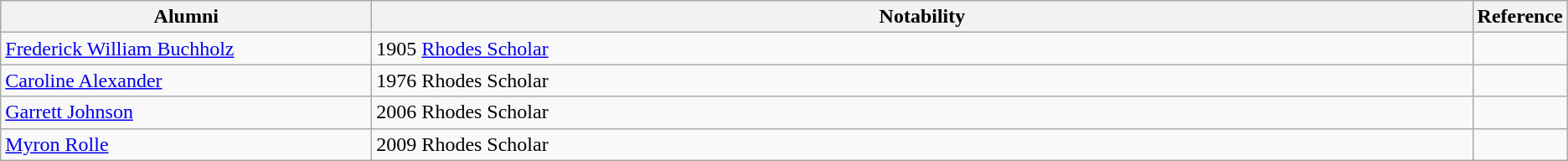<table class="wikitable vertical-align-top">
<tr>
<th style="width:25%;">Alumni</th>
<th style="width:75%;">Notability</th>
<th style="width:*;" class="unsortable">Reference</th>
</tr>
<tr>
<td><a href='#'>Frederick William Buchholz</a></td>
<td>1905 <a href='#'>Rhodes Scholar</a></td>
<td></td>
</tr>
<tr>
<td><a href='#'>Caroline Alexander</a></td>
<td>1976 Rhodes Scholar</td>
<td></td>
</tr>
<tr>
<td><a href='#'>Garrett Johnson</a></td>
<td>2006 Rhodes Scholar</td>
<td></td>
</tr>
<tr>
<td><a href='#'>Myron Rolle</a></td>
<td>2009 Rhodes Scholar</td>
<td></td>
</tr>
</table>
